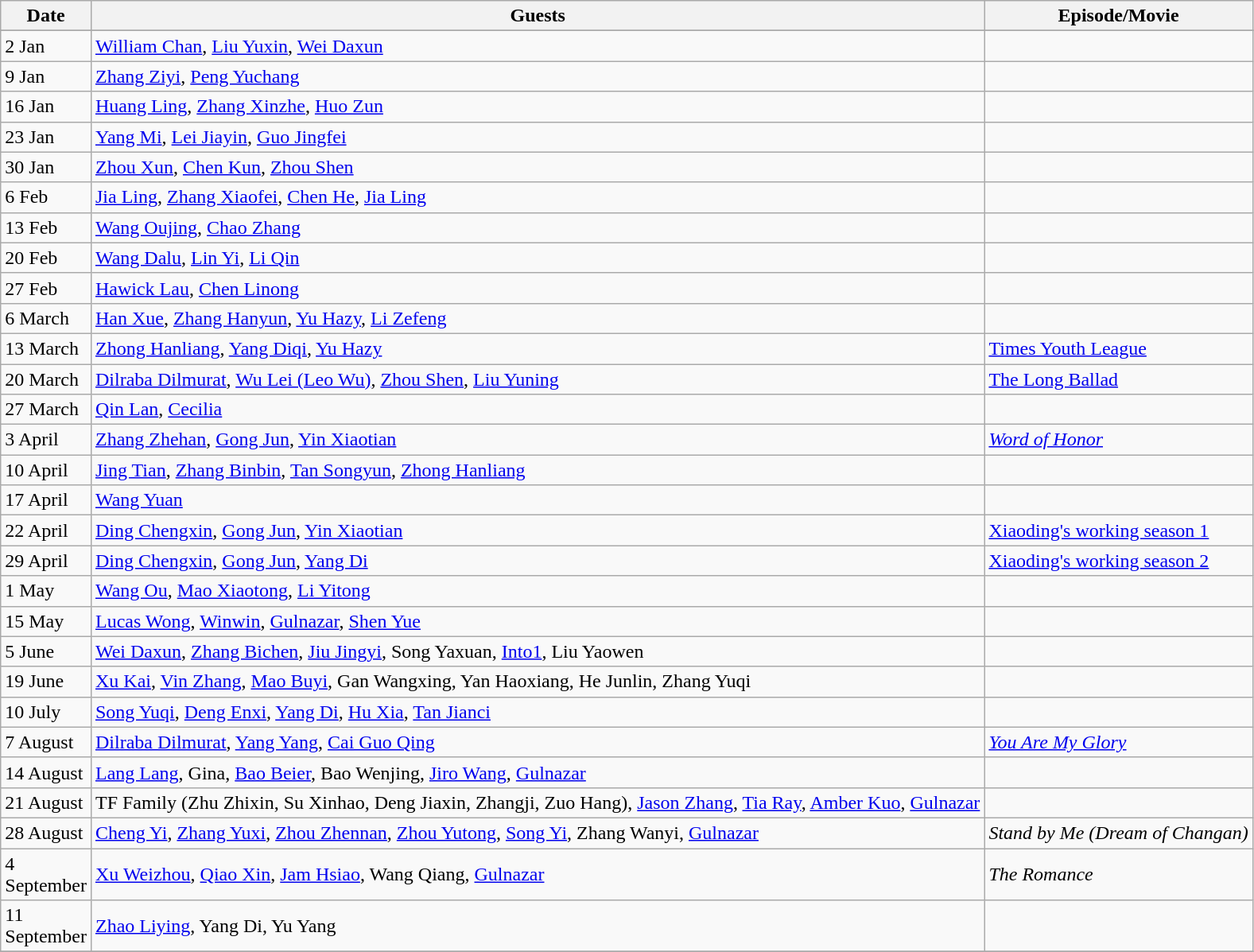<table class="wikitable">
<tr>
<th style="width: 40pt;">Date</th>
<th>Guests</th>
<th>Episode/Movie</th>
</tr>
<tr>
</tr>
<tr>
<td>2 Jan</td>
<td><a href='#'>William Chan</a>, <a href='#'>Liu Yuxin</a>, <a href='#'>Wei Daxun</a></td>
<td></td>
</tr>
<tr>
<td>9 Jan</td>
<td><a href='#'>Zhang Ziyi</a>, <a href='#'>Peng Yuchang</a></td>
<td></td>
</tr>
<tr>
<td>16 Jan</td>
<td><a href='#'>Huang Ling</a>, <a href='#'>Zhang Xinzhe</a>, <a href='#'>Huo Zun</a></td>
<td></td>
</tr>
<tr>
<td>23 Jan</td>
<td><a href='#'>Yang Mi</a>, <a href='#'>Lei Jiayin</a>, <a href='#'>Guo Jingfei</a></td>
<td></td>
</tr>
<tr>
<td>30 Jan</td>
<td><a href='#'>Zhou Xun</a>, <a href='#'>Chen Kun</a>, <a href='#'>Zhou Shen</a></td>
<td></td>
</tr>
<tr>
<td>6 Feb</td>
<td><a href='#'>Jia Ling</a>, <a href='#'>Zhang Xiaofei</a>, <a href='#'>Chen He</a>, <a href='#'>Jia Ling</a></td>
<td></td>
</tr>
<tr>
<td>13 Feb</td>
<td><a href='#'>Wang Oujing</a>, <a href='#'>Chao Zhang</a></td>
<td></td>
</tr>
<tr>
<td>20 Feb</td>
<td><a href='#'>Wang Dalu</a>, <a href='#'>Lin Yi</a>, <a href='#'>Li Qin</a></td>
<td></td>
</tr>
<tr>
<td>27 Feb</td>
<td><a href='#'>Hawick Lau</a>, <a href='#'>Chen Linong</a></td>
<td></td>
</tr>
<tr>
<td>6 March</td>
<td><a href='#'>Han Xue</a>, <a href='#'>Zhang Hanyun</a>, <a href='#'>Yu Hazy</a>, <a href='#'>Li Zefeng</a></td>
<td></td>
</tr>
<tr>
<td>13 March</td>
<td><a href='#'>Zhong Hanliang</a>, <a href='#'>Yang Diqi</a>, <a href='#'>Yu Hazy</a></td>
<td><a href='#'>Times Youth League</a></td>
</tr>
<tr>
<td>20 March</td>
<td><a href='#'>Dilraba Dilmurat</a>, <a href='#'>Wu Lei (Leo Wu)</a>, <a href='#'>Zhou Shen</a>, <a href='#'>Liu Yuning</a></td>
<td><a href='#'>The Long Ballad</a></td>
</tr>
<tr>
<td>27 March</td>
<td><a href='#'>Qin Lan</a>, <a href='#'>Cecilia</a></td>
<td></td>
</tr>
<tr>
<td>3 April</td>
<td><a href='#'>Zhang Zhehan</a>, <a href='#'>Gong Jun</a>, <a href='#'>Yin Xiaotian</a></td>
<td><em><a href='#'>Word of Honor</a></em></td>
</tr>
<tr>
<td>10 April</td>
<td><a href='#'>Jing Tian</a>, <a href='#'>Zhang Binbin</a>, <a href='#'>Tan Songyun</a>, <a href='#'>Zhong Hanliang</a></td>
<td></td>
</tr>
<tr>
<td>17 April</td>
<td><a href='#'>Wang Yuan</a></td>
<td></td>
</tr>
<tr>
<td>22 April</td>
<td><a href='#'>Ding Chengxin</a>, <a href='#'>Gong Jun</a>, <a href='#'>Yin Xiaotian</a></td>
<td><a href='#'>Xiaoding's working season 1</a></td>
</tr>
<tr>
<td>29 April</td>
<td><a href='#'>Ding Chengxin</a>, <a href='#'>Gong Jun</a>, <a href='#'>Yang Di</a></td>
<td><a href='#'>Xiaoding's working season 2</a></td>
</tr>
<tr>
<td>1 May</td>
<td><a href='#'>Wang Ou</a>, <a href='#'>Mao Xiaotong</a>, <a href='#'>Li Yitong</a></td>
<td></td>
</tr>
<tr>
<td>15 May</td>
<td><a href='#'>Lucas Wong</a>, <a href='#'>Winwin</a>, <a href='#'>Gulnazar</a>, <a href='#'>Shen Yue</a></td>
<td></td>
</tr>
<tr>
<td>5 June</td>
<td><a href='#'>Wei Daxun</a>, <a href='#'>Zhang Bichen</a>, <a href='#'>Jiu Jingyi</a>, Song Yaxuan, <a href='#'>Into1</a>, Liu Yaowen</td>
<td></td>
</tr>
<tr>
<td>19 June</td>
<td><a href='#'>Xu Kai</a>, <a href='#'>Vin Zhang</a>, <a href='#'>Mao Buyi</a>, Gan Wangxing, Yan Haoxiang, He Junlin, Zhang Yuqi</td>
<td></td>
</tr>
<tr>
<td>10 July</td>
<td><a href='#'>Song Yuqi</a>, <a href='#'>Deng Enxi</a>, <a href='#'>Yang Di</a>, <a href='#'>Hu Xia</a>, <a href='#'>Tan Jianci</a></td>
<td></td>
</tr>
<tr>
<td>7 August</td>
<td><a href='#'>Dilraba Dilmurat</a>, <a href='#'>Yang Yang</a>, <a href='#'>Cai Guo Qing</a></td>
<td><em><a href='#'>You Are My Glory</a></em></td>
</tr>
<tr>
<td>14 August</td>
<td><a href='#'>Lang Lang</a>, Gina, <a href='#'>Bao Beier</a>, Bao Wenjing, <a href='#'>Jiro Wang</a>, <a href='#'>Gulnazar</a></td>
<td></td>
</tr>
<tr>
<td>21 August</td>
<td>TF Family (Zhu Zhixin, Su Xinhao, Deng Jiaxin, Zhangji, Zuo Hang), <a href='#'>Jason Zhang</a>, <a href='#'>Tia Ray</a>, <a href='#'>Amber Kuo</a>, <a href='#'>Gulnazar</a></td>
<td></td>
</tr>
<tr>
<td>28 August</td>
<td><a href='#'>Cheng Yi</a>, <a href='#'>Zhang Yuxi</a>, <a href='#'>Zhou Zhennan</a>, <a href='#'>Zhou Yutong</a>, <a href='#'>Song Yi</a>, Zhang Wanyi, <a href='#'>Gulnazar</a></td>
<td><em>Stand by Me (Dream of Changan)</em></td>
</tr>
<tr>
<td>4 September</td>
<td><a href='#'>Xu Weizhou</a>, <a href='#'>Qiao Xin</a>, <a href='#'>Jam Hsiao</a>, Wang Qiang, <a href='#'>Gulnazar</a></td>
<td><em>The Romance</em></td>
</tr>
<tr>
<td>11 September</td>
<td><a href='#'>Zhao Liying</a>, Yang Di, Yu Yang</td>
<td></td>
</tr>
<tr>
</tr>
</table>
